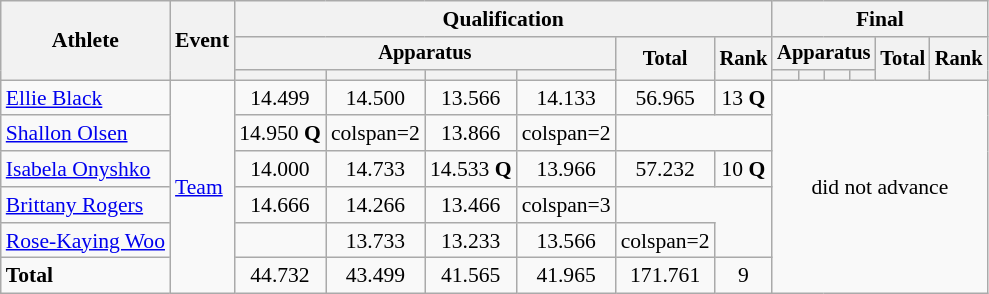<table class="wikitable" style="font-size:90%">
<tr>
<th rowspan=3>Athlete</th>
<th rowspan=3>Event</th>
<th colspan=6>Qualification</th>
<th colspan=6>Final</th>
</tr>
<tr style="font-size:95%">
<th colspan=4>Apparatus</th>
<th rowspan=2>Total</th>
<th rowspan=2>Rank</th>
<th colspan=4>Apparatus</th>
<th rowspan=2>Total</th>
<th rowspan=2>Rank</th>
</tr>
<tr style="font-size:95%">
<th></th>
<th></th>
<th></th>
<th></th>
<th></th>
<th></th>
<th></th>
<th></th>
</tr>
<tr align=center>
<td align=left><a href='#'>Ellie Black</a></td>
<td align=left rowspan=6><a href='#'>Team</a></td>
<td>14.499</td>
<td>14.500</td>
<td>13.566</td>
<td>14.133</td>
<td>56.965</td>
<td>13 <strong>Q</strong></td>
<td rowspan=6 colspan=6>did not advance</td>
</tr>
<tr align=center>
<td align=left><a href='#'>Shallon Olsen</a></td>
<td>14.950 <strong>Q</strong></td>
<td>colspan=2 </td>
<td>13.866</td>
<td>colspan=2 </td>
</tr>
<tr align=center>
<td align=left><a href='#'>Isabela Onyshko</a></td>
<td>14.000</td>
<td>14.733</td>
<td>14.533 <strong>Q</strong></td>
<td>13.966</td>
<td>57.232</td>
<td>10 <strong>Q</strong></td>
</tr>
<tr align=center>
<td align=left><a href='#'>Brittany Rogers</a></td>
<td>14.666</td>
<td>14.266</td>
<td>13.466</td>
<td>colspan=3 </td>
</tr>
<tr align=center>
<td align=left><a href='#'>Rose-Kaying Woo</a></td>
<td></td>
<td>13.733</td>
<td>13.233</td>
<td>13.566</td>
<td>colspan=2 </td>
</tr>
<tr align=center>
<td align=left><strong>Total</strong></td>
<td>44.732</td>
<td>43.499</td>
<td>41.565</td>
<td>41.965</td>
<td>171.761</td>
<td>9</td>
</tr>
</table>
